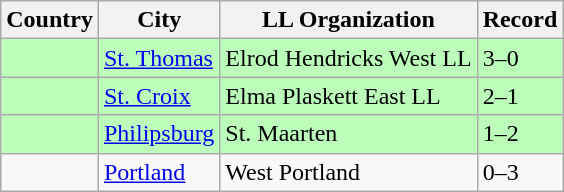<table class="wikitable">
<tr>
<th>Country</th>
<th>City</th>
<th>LL Organization</th>
<th>Record</th>
</tr>
<tr bgcolor=#bbffbb>
<td><strong></strong></td>
<td><a href='#'>St. Thomas</a></td>
<td>Elrod Hendricks West LL</td>
<td>3–0</td>
</tr>
<tr bgcolor=#bbffbb>
<td><strong></strong></td>
<td><a href='#'>St. Croix</a></td>
<td>Elma Plaskett East LL</td>
<td>2–1</td>
</tr>
<tr bgcolor=#bbffbb>
<td><strong></strong></td>
<td><a href='#'>Philipsburg</a></td>
<td>St. Maarten</td>
<td>1–2</td>
</tr>
<tr>
<td><strong></strong></td>
<td><a href='#'>Portland</a></td>
<td>West Portland</td>
<td>0–3</td>
</tr>
</table>
